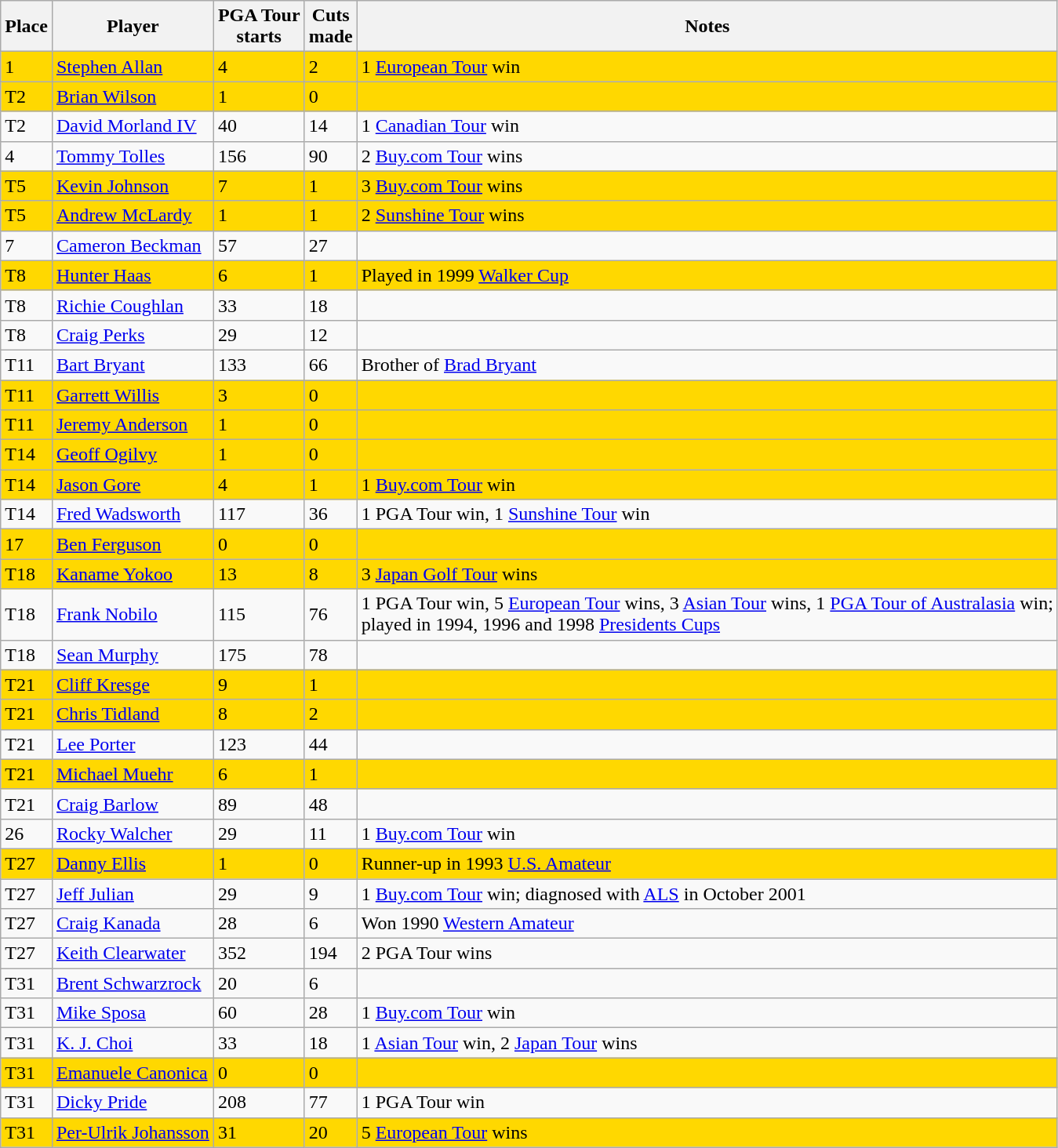<table class="sortable wikitable">
<tr>
<th>Place</th>
<th>Player</th>
<th>PGA Tour<br>starts</th>
<th>Cuts<br>made</th>
<th>Notes</th>
</tr>
<tr style="background:#FFD800;">
<td>1</td>
<td> <a href='#'>Stephen Allan</a></td>
<td>4</td>
<td>2</td>
<td>1 <a href='#'>European Tour</a> win</td>
</tr>
<tr style="background:#FFD800;">
<td>T2</td>
<td> <a href='#'>Brian Wilson</a></td>
<td>1</td>
<td>0</td>
<td></td>
</tr>
<tr>
<td>T2</td>
<td> <a href='#'>David Morland IV</a></td>
<td>40</td>
<td>14</td>
<td>1 <a href='#'>Canadian Tour</a> win</td>
</tr>
<tr>
<td>4</td>
<td> <a href='#'>Tommy Tolles</a></td>
<td>156</td>
<td>90</td>
<td>2 <a href='#'>Buy.com Tour</a> wins</td>
</tr>
<tr style="background:#FFD800;">
<td>T5</td>
<td> <a href='#'>Kevin Johnson</a></td>
<td>7</td>
<td>1</td>
<td>3 <a href='#'>Buy.com Tour</a> wins</td>
</tr>
<tr style="background:#FFD800;">
<td>T5</td>
<td> <a href='#'>Andrew McLardy</a></td>
<td>1</td>
<td>1</td>
<td>2 <a href='#'>Sunshine Tour</a> wins</td>
</tr>
<tr>
<td>7</td>
<td> <a href='#'>Cameron Beckman</a></td>
<td>57</td>
<td>27</td>
<td></td>
</tr>
<tr style="background:#FFD800;">
<td>T8</td>
<td> <a href='#'>Hunter Haas</a></td>
<td>6</td>
<td>1</td>
<td>Played in 1999 <a href='#'>Walker Cup</a></td>
</tr>
<tr>
<td>T8</td>
<td> <a href='#'>Richie Coughlan</a></td>
<td>33</td>
<td>18</td>
<td></td>
</tr>
<tr>
<td>T8</td>
<td> <a href='#'>Craig Perks</a></td>
<td>29</td>
<td>12</td>
<td></td>
</tr>
<tr>
<td>T11</td>
<td> <a href='#'>Bart Bryant</a></td>
<td>133</td>
<td>66</td>
<td>Brother of <a href='#'>Brad Bryant</a></td>
</tr>
<tr style="background:#FFD800;">
<td>T11</td>
<td> <a href='#'>Garrett Willis</a></td>
<td>3</td>
<td>0</td>
<td></td>
</tr>
<tr style="background:#FFD800;">
<td>T11</td>
<td> <a href='#'>Jeremy Anderson</a></td>
<td>1</td>
<td>0</td>
<td></td>
</tr>
<tr style="background:#FFD800;">
<td>T14</td>
<td> <a href='#'>Geoff Ogilvy</a></td>
<td>1</td>
<td>0</td>
<td></td>
</tr>
<tr style="background:#FFD800;">
<td>T14</td>
<td> <a href='#'>Jason Gore</a></td>
<td>4</td>
<td>1</td>
<td>1 <a href='#'>Buy.com Tour</a> win</td>
</tr>
<tr>
<td>T14</td>
<td> <a href='#'>Fred Wadsworth</a></td>
<td>117</td>
<td>36</td>
<td>1 PGA Tour win, 1 <a href='#'>Sunshine Tour</a> win</td>
</tr>
<tr style="background:#FFD800;">
<td>17</td>
<td> <a href='#'>Ben Ferguson</a></td>
<td>0</td>
<td>0</td>
<td></td>
</tr>
<tr style="background:#FFD800;">
<td>T18</td>
<td> <a href='#'>Kaname Yokoo</a></td>
<td>13</td>
<td>8</td>
<td>3 <a href='#'>Japan Golf Tour</a> wins</td>
</tr>
<tr>
<td>T18</td>
<td> <a href='#'>Frank Nobilo</a></td>
<td>115</td>
<td>76</td>
<td>1 PGA Tour win, 5 <a href='#'>European Tour</a> wins, 3 <a href='#'>Asian Tour</a> wins, 1 <a href='#'>PGA Tour of Australasia</a> win;<br>played in 1994, 1996 and 1998 <a href='#'>Presidents Cups</a></td>
</tr>
<tr>
<td>T18</td>
<td> <a href='#'>Sean Murphy</a></td>
<td>175</td>
<td>78</td>
<td></td>
</tr>
<tr style="background:#FFD800;">
<td>T21</td>
<td> <a href='#'>Cliff Kresge</a></td>
<td>9</td>
<td>1</td>
<td></td>
</tr>
<tr style="background:#FFD800;">
<td>T21</td>
<td> <a href='#'>Chris Tidland</a></td>
<td>8</td>
<td>2</td>
<td></td>
</tr>
<tr>
<td>T21</td>
<td> <a href='#'>Lee Porter</a></td>
<td>123</td>
<td>44</td>
<td></td>
</tr>
<tr style="background:#FFD800;">
<td>T21</td>
<td> <a href='#'>Michael Muehr</a></td>
<td>6</td>
<td>1</td>
<td></td>
</tr>
<tr>
<td>T21</td>
<td> <a href='#'>Craig Barlow</a></td>
<td>89</td>
<td>48</td>
<td></td>
</tr>
<tr>
<td>26</td>
<td> <a href='#'>Rocky Walcher</a></td>
<td>29</td>
<td>11</td>
<td>1 <a href='#'>Buy.com Tour</a> win</td>
</tr>
<tr style="background:#FFD800;">
<td>T27</td>
<td> <a href='#'>Danny Ellis</a></td>
<td>1</td>
<td>0</td>
<td>Runner-up in 1993 <a href='#'>U.S. Amateur</a></td>
</tr>
<tr>
<td>T27</td>
<td> <a href='#'>Jeff Julian</a></td>
<td>29</td>
<td>9</td>
<td>1 <a href='#'>Buy.com Tour</a> win; diagnosed with <a href='#'>ALS</a> in October 2001</td>
</tr>
<tr>
<td>T27</td>
<td> <a href='#'>Craig Kanada</a></td>
<td>28</td>
<td>6</td>
<td>Won 1990 <a href='#'>Western Amateur</a></td>
</tr>
<tr>
<td>T27</td>
<td> <a href='#'>Keith Clearwater</a></td>
<td>352</td>
<td>194</td>
<td>2 PGA Tour wins</td>
</tr>
<tr>
<td>T31</td>
<td> <a href='#'>Brent Schwarzrock</a></td>
<td>20</td>
<td>6</td>
<td></td>
</tr>
<tr>
<td>T31</td>
<td> <a href='#'>Mike Sposa</a></td>
<td>60</td>
<td>28</td>
<td>1 <a href='#'>Buy.com Tour</a> win</td>
</tr>
<tr>
<td>T31</td>
<td> <a href='#'>K. J. Choi</a></td>
<td>33</td>
<td>18</td>
<td>1 <a href='#'>Asian Tour</a> win, 2 <a href='#'>Japan Tour</a> wins</td>
</tr>
<tr style="background:#FFD800;">
<td>T31</td>
<td> <a href='#'>Emanuele Canonica</a></td>
<td>0</td>
<td>0</td>
<td></td>
</tr>
<tr>
<td>T31</td>
<td> <a href='#'>Dicky Pride</a></td>
<td>208</td>
<td>77</td>
<td>1 PGA Tour win</td>
</tr>
<tr style="background:#FFD800;">
<td>T31</td>
<td> <a href='#'>Per-Ulrik Johansson</a></td>
<td>31</td>
<td>20</td>
<td>5 <a href='#'>European Tour</a> wins</td>
</tr>
</table>
